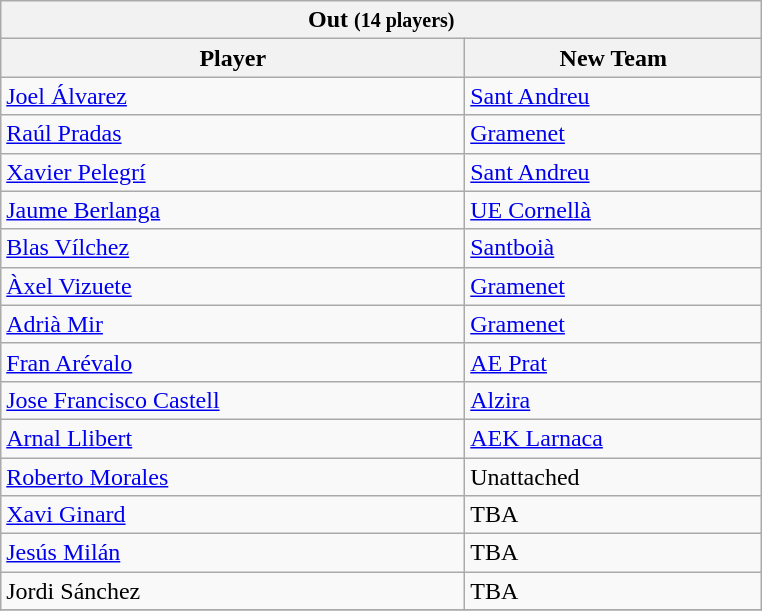<table class="wikitable collapsible collapsed">
<tr>
<th colspan="2" width="500"> <strong>Out</strong> <small>(14 players)</small></th>
</tr>
<tr>
<th>Player</th>
<th>New Team</th>
</tr>
<tr>
<td> <a href='#'>Joel Álvarez</a></td>
<td> <a href='#'>Sant Andreu</a></td>
</tr>
<tr>
<td> <a href='#'>Raúl Pradas</a></td>
<td> <a href='#'>Gramenet</a></td>
</tr>
<tr>
<td> <a href='#'>Xavier Pelegrí</a></td>
<td> <a href='#'>Sant Andreu</a></td>
</tr>
<tr>
<td> <a href='#'>Jaume Berlanga</a></td>
<td> <a href='#'>UE Cornellà</a></td>
</tr>
<tr>
<td> <a href='#'>Blas Vílchez</a></td>
<td> <a href='#'>Santboià</a></td>
</tr>
<tr>
<td> <a href='#'>Àxel Vizuete</a></td>
<td> <a href='#'>Gramenet</a></td>
</tr>
<tr>
<td> <a href='#'>Adrià Mir</a></td>
<td> <a href='#'>Gramenet</a></td>
</tr>
<tr>
<td> <a href='#'>Fran Arévalo</a></td>
<td> <a href='#'>AE Prat</a></td>
</tr>
<tr>
<td> <a href='#'>Jose Francisco Castell</a></td>
<td> <a href='#'>Alzira</a></td>
</tr>
<tr>
<td> <a href='#'>Arnal Llibert</a></td>
<td> <a href='#'>AEK Larnaca</a></td>
</tr>
<tr>
<td> <a href='#'>Roberto Morales</a></td>
<td>Unattached</td>
</tr>
<tr>
<td> <a href='#'>Xavi Ginard</a></td>
<td> TBA</td>
</tr>
<tr>
<td> <a href='#'>Jesús Milán</a></td>
<td> TBA</td>
</tr>
<tr>
<td> Jordi Sánchez</td>
<td> TBA</td>
</tr>
<tr>
</tr>
</table>
